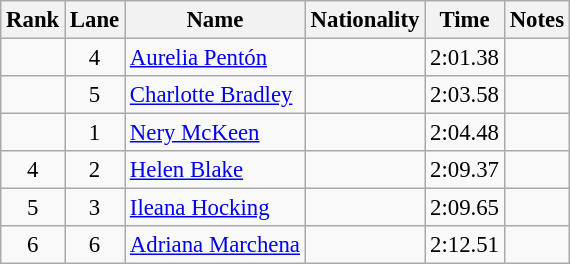<table class="wikitable sortable" style="text-align:center;font-size:95%">
<tr>
<th>Rank</th>
<th>Lane</th>
<th>Name</th>
<th>Nationality</th>
<th>Time</th>
<th>Notes</th>
</tr>
<tr>
<td></td>
<td>4</td>
<td align=left><a href='#'>Aurelia Pentón</a></td>
<td align=left></td>
<td>2:01.38</td>
<td></td>
</tr>
<tr>
<td></td>
<td>5</td>
<td align=left><a href='#'>Charlotte Bradley</a></td>
<td align=left></td>
<td>2:03.58</td>
<td></td>
</tr>
<tr>
<td></td>
<td>1</td>
<td align=left><a href='#'>Nery McKeen</a></td>
<td align=left></td>
<td>2:04.48</td>
<td></td>
</tr>
<tr>
<td>4</td>
<td>2</td>
<td align=left><a href='#'>Helen Blake</a></td>
<td align=left></td>
<td>2:09.37</td>
<td></td>
</tr>
<tr>
<td>5</td>
<td>3</td>
<td align=left><a href='#'>Ileana Hocking</a></td>
<td align=left></td>
<td>2:09.65</td>
<td></td>
</tr>
<tr>
<td>6</td>
<td>6</td>
<td align=left><a href='#'>Adriana Marchena</a></td>
<td align=left></td>
<td>2:12.51</td>
<td></td>
</tr>
</table>
